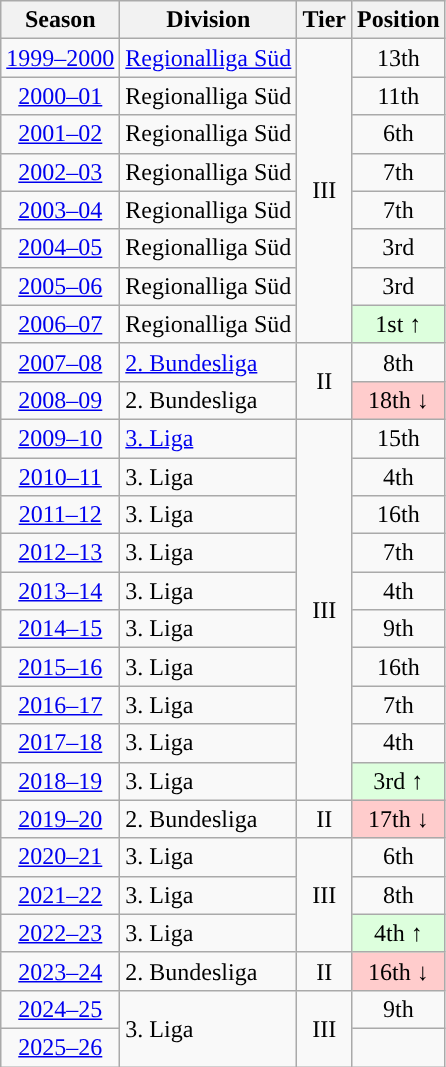<table class="wikitable">
<tr>
<th>Season</th>
<th>Division</th>
<th>Tier</th>
<th>Position</th>
</tr>
<tr align="center">
<td><a href='#'>1999–2000</a></td>
<td align="left"><a href='#'>Regionalliga Süd</a></td>
<td rowspan=8>III</td>
<td>13th</td>
</tr>
<tr align="center">
<td><a href='#'>2000–01</a></td>
<td align="left">Regionalliga Süd</td>
<td>11th</td>
</tr>
<tr align="center">
<td><a href='#'>2001–02</a></td>
<td align="left">Regionalliga Süd</td>
<td>6th</td>
</tr>
<tr align="center">
<td><a href='#'>2002–03</a></td>
<td align="left">Regionalliga Süd</td>
<td>7th</td>
</tr>
<tr align="center">
<td><a href='#'>2003–04</a></td>
<td align="left">Regionalliga Süd</td>
<td>7th</td>
</tr>
<tr align="center">
<td><a href='#'>2004–05</a></td>
<td align="left">Regionalliga Süd</td>
<td>3rd</td>
</tr>
<tr align="center">
<td><a href='#'>2005–06</a></td>
<td align="left">Regionalliga Süd</td>
<td>3rd</td>
</tr>
<tr align="center">
<td><a href='#'>2006–07</a></td>
<td align="left">Regionalliga Süd</td>
<td bgcolor="#ddffdd">1st ↑</td>
</tr>
<tr align="center">
<td><a href='#'>2007–08</a></td>
<td align="left"><a href='#'>2. Bundesliga</a></td>
<td rowspan=2>II</td>
<td>8th</td>
</tr>
<tr align="center">
<td><a href='#'>2008–09</a></td>
<td align="left">2. Bundesliga</td>
<td bgcolor="#ffcccc">18th ↓</td>
</tr>
<tr align="center">
<td><a href='#'>2009–10</a></td>
<td align="left"><a href='#'>3. Liga</a></td>
<td rowspan=10>III</td>
<td>15th</td>
</tr>
<tr align="center">
<td><a href='#'>2010–11</a></td>
<td align="left">3. Liga</td>
<td>4th</td>
</tr>
<tr align="center">
<td><a href='#'>2011–12</a></td>
<td align="left">3. Liga</td>
<td>16th</td>
</tr>
<tr align="center">
<td><a href='#'>2012–13</a></td>
<td align="left">3. Liga</td>
<td>7th</td>
</tr>
<tr align="center">
<td><a href='#'>2013–14</a></td>
<td align="left">3. Liga</td>
<td>4th</td>
</tr>
<tr align="center">
<td><a href='#'>2014–15</a></td>
<td align="left">3. Liga</td>
<td>9th</td>
</tr>
<tr align="center">
<td><a href='#'>2015–16</a></td>
<td align="left">3. Liga</td>
<td>16th</td>
</tr>
<tr align="center">
<td><a href='#'>2016–17</a></td>
<td align="left">3. Liga</td>
<td>7th</td>
</tr>
<tr align="center">
<td><a href='#'>2017–18</a></td>
<td align="left">3. Liga</td>
<td>4th</td>
</tr>
<tr align="center">
<td><a href='#'>2018–19</a></td>
<td align="left">3. Liga</td>
<td bgcolor="#ddffdd">3rd ↑</td>
</tr>
<tr align="center">
<td><a href='#'>2019–20</a></td>
<td align="left">2. Bundesliga</td>
<td>II</td>
<td bgcolor="#ffcccc">17th ↓</td>
</tr>
<tr align="center">
<td><a href='#'>2020–21</a></td>
<td align="left">3. Liga</td>
<td rowspan=3>III</td>
<td>6th</td>
</tr>
<tr align="center">
<td><a href='#'>2021–22</a></td>
<td align="left">3. Liga</td>
<td>8th</td>
</tr>
<tr align="center">
<td><a href='#'>2022–23</a></td>
<td align="left">3. Liga</td>
<td bgcolor="#ddffdd">4th ↑</td>
</tr>
<tr align="center">
<td><a href='#'>2023–24</a></td>
<td align="left">2. Bundesliga</td>
<td>II</td>
<td bgcolor="#ffcccc">16th ↓</td>
</tr>
<tr align="center">
<td><a href='#'>2024–25</a></td>
<td align="left" rowspan=2>3. Liga</td>
<td rowspan=2>III</td>
<td>9th</td>
</tr>
<tr align="center">
<td><a href='#'>2025–26</a></td>
<td></td>
</tr>
</table>
